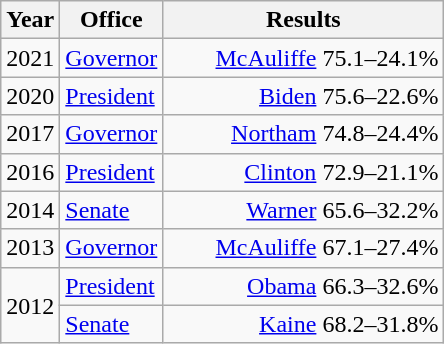<table class=wikitable>
<tr>
<th width="30">Year</th>
<th width="60">Office</th>
<th width="180">Results</th>
</tr>
<tr>
<td>2021</td>
<td><a href='#'>Governor</a></td>
<td align="right" ><a href='#'>McAuliffe</a> 75.1–24.1%</td>
</tr>
<tr>
<td>2020</td>
<td><a href='#'>President</a></td>
<td align="right" ><a href='#'>Biden</a> 75.6–22.6%</td>
</tr>
<tr>
<td>2017</td>
<td><a href='#'>Governor</a></td>
<td align="right" ><a href='#'>Northam</a> 74.8–24.4%</td>
</tr>
<tr>
<td>2016</td>
<td><a href='#'>President</a></td>
<td align="right" ><a href='#'>Clinton</a> 72.9–21.1%</td>
</tr>
<tr>
<td>2014</td>
<td><a href='#'>Senate</a></td>
<td align="right" ><a href='#'>Warner</a> 65.6–32.2%</td>
</tr>
<tr>
<td>2013</td>
<td><a href='#'>Governor</a></td>
<td align="right" ><a href='#'>McAuliffe</a> 67.1–27.4%</td>
</tr>
<tr>
<td rowspan="2">2012</td>
<td><a href='#'>President</a></td>
<td align="right" ><a href='#'>Obama</a> 66.3–32.6%</td>
</tr>
<tr>
<td><a href='#'>Senate</a></td>
<td align="right" ><a href='#'>Kaine</a> 68.2–31.8%</td>
</tr>
</table>
